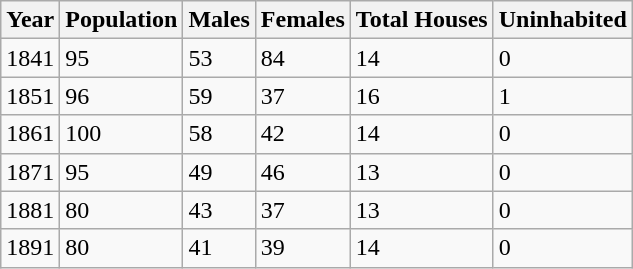<table class="wikitable">
<tr>
<th>Year</th>
<th>Population</th>
<th>Males</th>
<th>Females</th>
<th>Total Houses</th>
<th>Uninhabited</th>
</tr>
<tr>
<td>1841</td>
<td>95</td>
<td>53</td>
<td>84</td>
<td>14</td>
<td>0</td>
</tr>
<tr>
<td>1851</td>
<td>96</td>
<td>59</td>
<td>37</td>
<td>16</td>
<td>1</td>
</tr>
<tr>
<td>1861</td>
<td>100</td>
<td>58</td>
<td>42</td>
<td>14</td>
<td>0</td>
</tr>
<tr>
<td>1871</td>
<td>95</td>
<td>49</td>
<td>46</td>
<td>13</td>
<td>0</td>
</tr>
<tr>
<td>1881</td>
<td>80</td>
<td>43</td>
<td>37</td>
<td>13</td>
<td>0</td>
</tr>
<tr>
<td>1891</td>
<td>80</td>
<td>41</td>
<td>39</td>
<td>14</td>
<td>0</td>
</tr>
</table>
